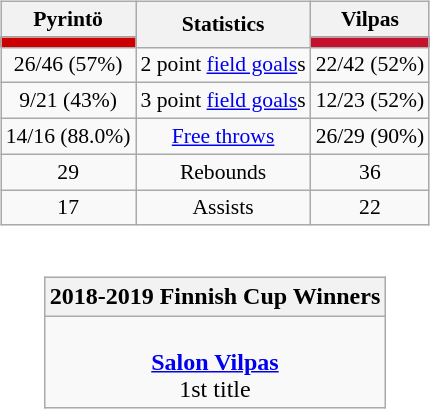<table style="width:100%;">
<tr>
<td valign=top align=right width=33%><br>










</td>
<td style="vertical-align:top; align:center; width:33%;"><br><table style="width:100%;">
<tr>
<td style="width=50%;"></td>
<td></td>
<td style="width=50%;"></td>
</tr>
</table>
<br><table class="wikitable" style="font-size:90%; text-align:center; margin:auto;" align=center>
<tr>
<th>Pyrintö</th>
<th rowspan=2>Statistics</th>
<th>Vilpas</th>
</tr>
<tr>
<td style="background:#cc0000;"></td>
<td style="background:#c4112e;"></td>
</tr>
<tr>
<td>26/46 (57%)</td>
<td>2 point <a href='#'>field goals</a>s</td>
<td>22/42 (52%)</td>
</tr>
<tr>
<td>9/21 (43%)</td>
<td>3 point <a href='#'>field goals</a>s</td>
<td>12/23 (52%)</td>
</tr>
<tr>
<td>14/16 (88.0%)</td>
<td><a href='#'>Free throws</a></td>
<td>26/29 (90%)</td>
</tr>
<tr>
<td>29</td>
<td>Rebounds</td>
<td>36</td>
</tr>
<tr>
<td>17</td>
<td>Assists</td>
<td>22</td>
</tr>
</table>
<br> 

<div></div><table class=wikitable style="text-align:center; margin:1em auto;">
<tr>
<th>2018-2019 Finnish Cup Winners</th>
</tr>
<tr>
<td> <br>  <strong><a href='#'>Salon Vilpas</a></strong><br>1st title</td>
</tr>
</table>
</td>
<td style="vertical-align:top; align:left; width:33%;"><br>











</td>
</tr>
</table>
